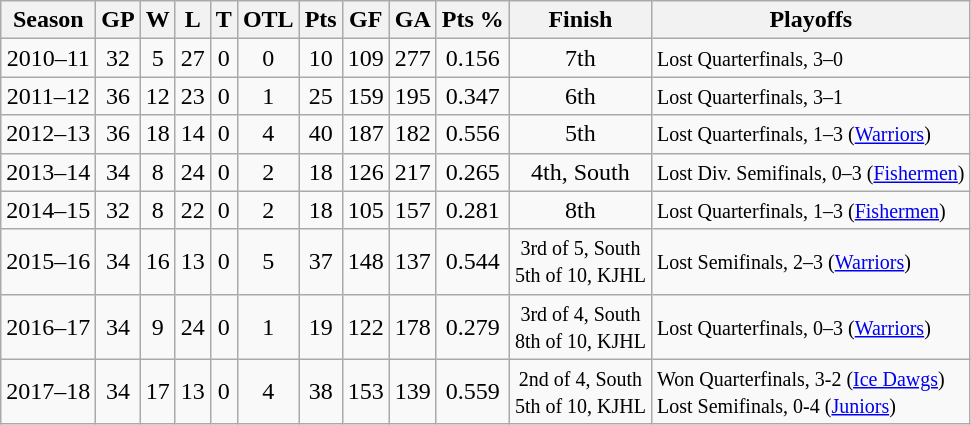<table class="wikitable" style="text-align:center">
<tr>
<th>Season</th>
<th>GP</th>
<th>W</th>
<th>L</th>
<th>T</th>
<th>OTL</th>
<th>Pts</th>
<th>GF</th>
<th>GA</th>
<th>Pts %</th>
<th>Finish</th>
<th>Playoffs</th>
</tr>
<tr>
<td>2010–11</td>
<td>32</td>
<td>5</td>
<td>27</td>
<td>0</td>
<td>0</td>
<td>10</td>
<td>109</td>
<td>277</td>
<td>0.156</td>
<td>7th</td>
<td align=left><small>Lost Quarterfinals, 3–0</small></td>
</tr>
<tr>
<td>2011–12</td>
<td>36</td>
<td>12</td>
<td>23</td>
<td>0</td>
<td>1</td>
<td>25</td>
<td>159</td>
<td>195</td>
<td>0.347</td>
<td>6th</td>
<td align=left><small>Lost Quarterfinals, 3–1</small></td>
</tr>
<tr>
<td>2012–13</td>
<td>36</td>
<td>18</td>
<td>14</td>
<td>0</td>
<td>4</td>
<td>40</td>
<td>187</td>
<td>182</td>
<td>0.556</td>
<td>5th</td>
<td align=left><small>Lost Quarterfinals, 1–3 (<a href='#'>Warriors</a>)</small></td>
</tr>
<tr>
<td>2013–14</td>
<td>34</td>
<td>8</td>
<td>24</td>
<td>0</td>
<td>2</td>
<td>18</td>
<td>126</td>
<td>217</td>
<td>0.265</td>
<td>4th, South</td>
<td align=left><small>Lost Div. Semifinals, 0–3 (<a href='#'>Fishermen</a>)</small></td>
</tr>
<tr>
<td>2014–15</td>
<td>32</td>
<td>8</td>
<td>22</td>
<td>0</td>
<td>2</td>
<td>18</td>
<td>105</td>
<td>157</td>
<td>0.281</td>
<td>8th</td>
<td align=left><small>Lost Quarterfinals, 1–3 (<a href='#'>Fishermen</a>)</small></td>
</tr>
<tr>
<td>2015–16</td>
<td>34</td>
<td>16</td>
<td>13</td>
<td>0</td>
<td>5</td>
<td>37</td>
<td>148</td>
<td>137</td>
<td>0.544</td>
<td><small>3rd of 5, South<br>5th of 10, KJHL</small></td>
<td align=left><small> Lost Semifinals, 2–3 (<a href='#'>Warriors</a>)</small></td>
</tr>
<tr>
<td>2016–17</td>
<td>34</td>
<td>9</td>
<td>24</td>
<td>0</td>
<td>1</td>
<td>19</td>
<td>122</td>
<td>178</td>
<td>0.279</td>
<td><small>3rd of 4, South<br>8th of 10, KJHL</small></td>
<td align=left><small>Lost Quarterfinals, 0–3 (<a href='#'>Warriors</a>)</small></td>
</tr>
<tr>
<td>2017–18</td>
<td>34</td>
<td>17</td>
<td>13</td>
<td>0</td>
<td>4</td>
<td>38</td>
<td>153</td>
<td>139</td>
<td>0.559</td>
<td><small>2nd of 4, South<br>5th of 10, KJHL</small></td>
<td align=left><small>Won Quarterfinals, 3-2 (<a href='#'>Ice Dawgs</a>)<br>Lost Semifinals, 0-4 (<a href='#'>Juniors</a>)</small></td>
</tr>
</table>
